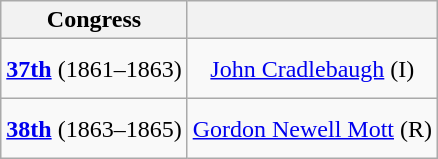<table class=wikitable style="text-align:center">
<tr>
<th>Congress</th>
<th></th>
</tr>
<tr style="height:2.5em">
<td><strong><a href='#'>37th</a></strong> (1861–1863)</td>
<td><a href='#'>John Cradlebaugh</a> (I)</td>
</tr>
<tr style="height:2.5em">
<td><strong><a href='#'>38th</a></strong> (1863–1865)</td>
<td><a href='#'>Gordon Newell Mott</a> (R)</td>
</tr>
</table>
